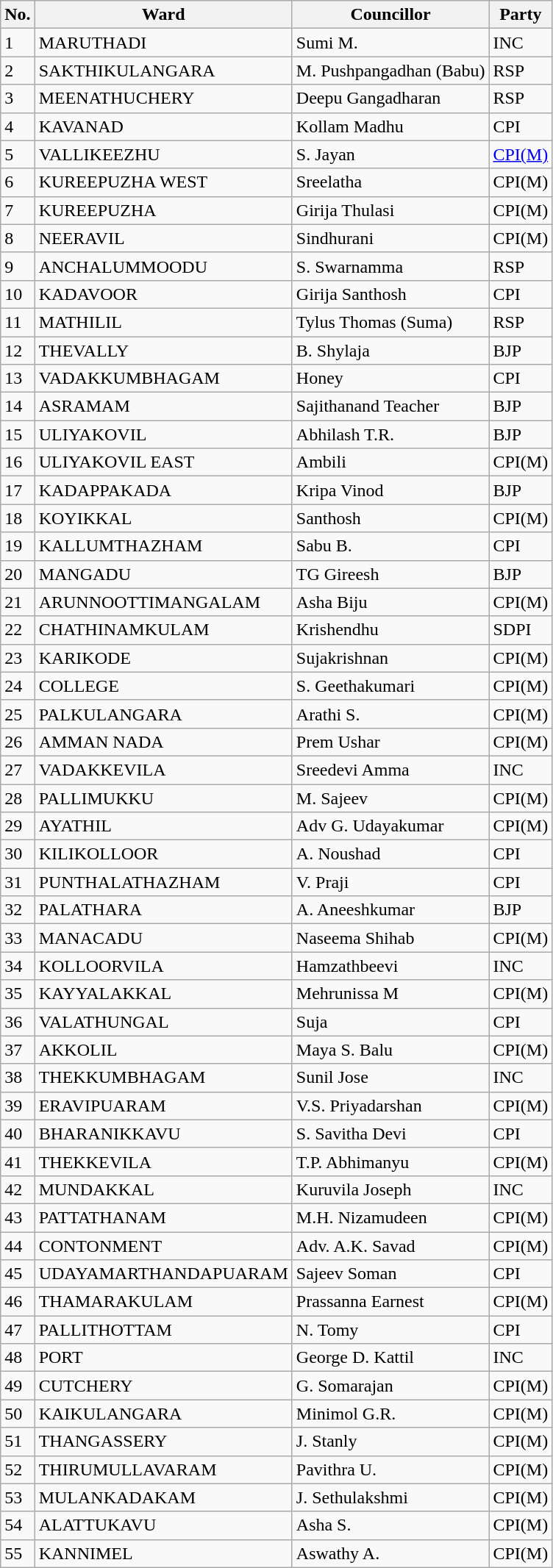<table class="wikitable">
<tr>
<th>No.</th>
<th>Ward</th>
<th>Councillor</th>
<th>Party</th>
</tr>
<tr>
<td>1</td>
<td>MARUTHADI</td>
<td>Sumi M.</td>
<td>INC</td>
</tr>
<tr>
<td>2</td>
<td>SAKTHIKULANGARA</td>
<td>M. Pushpangadhan (Babu)</td>
<td>RSP</td>
</tr>
<tr>
<td>3</td>
<td>MEENATHUCHERY</td>
<td>Deepu Gangadharan</td>
<td>RSP</td>
</tr>
<tr>
<td>4</td>
<td>KAVANAD</td>
<td>Kollam Madhu</td>
<td>CPI</td>
</tr>
<tr>
<td>5</td>
<td>VALLIKEEZHU</td>
<td>S. Jayan</td>
<td><a href='#'>CPI(M)</a></td>
</tr>
<tr>
<td>6</td>
<td>KUREEPUZHA WEST</td>
<td>Sreelatha</td>
<td>CPI(M)</td>
</tr>
<tr>
<td>7</td>
<td>KUREEPUZHA</td>
<td>Girija Thulasi</td>
<td>CPI(M)</td>
</tr>
<tr>
<td>8</td>
<td>NEERAVIL</td>
<td>Sindhurani</td>
<td>CPI(M)</td>
</tr>
<tr>
<td>9</td>
<td>ANCHALUMMOODU</td>
<td>S. Swarnamma</td>
<td>RSP</td>
</tr>
<tr>
<td>10</td>
<td>KADAVOOR</td>
<td>Girija Santhosh</td>
<td>CPI</td>
</tr>
<tr>
<td>11</td>
<td>MATHILIL</td>
<td>Tylus Thomas (Suma)</td>
<td>RSP</td>
</tr>
<tr>
<td>12</td>
<td>THEVALLY</td>
<td>B. Shylaja</td>
<td>BJP</td>
</tr>
<tr>
<td>13</td>
<td>VADAKKUMBHAGAM</td>
<td>Honey</td>
<td>CPI</td>
</tr>
<tr>
<td>14</td>
<td>ASRAMAM</td>
<td>Sajithanand Teacher</td>
<td>BJP</td>
</tr>
<tr>
<td>15</td>
<td>ULIYAKOVIL</td>
<td>Abhilash T.R.</td>
<td>BJP</td>
</tr>
<tr>
<td>16</td>
<td>ULIYAKOVIL EAST</td>
<td>Ambili</td>
<td>CPI(M)</td>
</tr>
<tr>
<td>17</td>
<td>KADAPPAKADA</td>
<td>Kripa Vinod</td>
<td>BJP</td>
</tr>
<tr>
<td>18</td>
<td>KOYIKKAL</td>
<td>Santhosh</td>
<td>CPI(M)</td>
</tr>
<tr>
<td>19</td>
<td>KALLUMTHAZHAM</td>
<td>Sabu B.</td>
<td>CPI</td>
</tr>
<tr>
<td>20</td>
<td>MANGADU</td>
<td>TG Gireesh</td>
<td>BJP</td>
</tr>
<tr>
<td>21</td>
<td>ARUNNOOTTIMANGALAM</td>
<td>Asha Biju</td>
<td>CPI(M)</td>
</tr>
<tr>
<td>22</td>
<td>CHATHINAMKULAM</td>
<td>Krishendhu</td>
<td>SDPI</td>
</tr>
<tr>
<td>23</td>
<td>KARIKODE</td>
<td>Sujakrishnan</td>
<td>CPI(M)</td>
</tr>
<tr>
<td>24</td>
<td>COLLEGE</td>
<td>S. Geethakumari</td>
<td>CPI(M)</td>
</tr>
<tr>
<td>25</td>
<td>PALKULANGARA</td>
<td>Arathi S.</td>
<td>CPI(M)</td>
</tr>
<tr>
<td>26</td>
<td>AMMAN NADA</td>
<td>Prem Ushar</td>
<td>CPI(M)</td>
</tr>
<tr>
<td>27</td>
<td>VADAKKEVILA</td>
<td>Sreedevi Amma</td>
<td>INC</td>
</tr>
<tr>
<td>28</td>
<td>PALLIMUKKU</td>
<td>M. Sajeev</td>
<td>CPI(M)</td>
</tr>
<tr>
<td>29</td>
<td>AYATHIL</td>
<td>Adv G. Udayakumar</td>
<td>CPI(M)</td>
</tr>
<tr>
<td>30</td>
<td>KILIKOLLOOR</td>
<td>A. Noushad</td>
<td>CPI</td>
</tr>
<tr>
<td>31</td>
<td>PUNTHALATHAZHAM</td>
<td>V. Praji</td>
<td>CPI</td>
</tr>
<tr>
<td>32</td>
<td>PALATHARA</td>
<td>A. Aneeshkumar</td>
<td>BJP</td>
</tr>
<tr>
<td>33</td>
<td>MANACADU</td>
<td>Naseema Shihab</td>
<td>CPI(M)</td>
</tr>
<tr>
<td>34</td>
<td>KOLLOORVILA</td>
<td>Hamzathbeevi</td>
<td>INC</td>
</tr>
<tr>
<td>35</td>
<td>KAYYALAKKAL</td>
<td>Mehrunissa M</td>
<td>CPI(M)</td>
</tr>
<tr>
<td>36</td>
<td>VALATHUNGAL</td>
<td>Suja</td>
<td>CPI</td>
</tr>
<tr>
<td>37</td>
<td>AKKOLIL</td>
<td>Maya S. Balu</td>
<td>CPI(M)</td>
</tr>
<tr>
<td>38</td>
<td>THEKKUMBHAGAM</td>
<td>Sunil Jose</td>
<td>INC</td>
</tr>
<tr>
<td>39</td>
<td>ERAVIPUARAM</td>
<td>V.S. Priyadarshan</td>
<td>CPI(M)</td>
</tr>
<tr>
<td>40</td>
<td>BHARANIKKAVU</td>
<td>S. Savitha Devi</td>
<td>CPI</td>
</tr>
<tr>
<td>41</td>
<td>THEKKEVILA</td>
<td>T.P. Abhimanyu</td>
<td>CPI(M)</td>
</tr>
<tr>
<td>42</td>
<td>MUNDAKKAL</td>
<td>Kuruvila Joseph</td>
<td>INC</td>
</tr>
<tr>
<td>43</td>
<td>PATTATHANAM</td>
<td>M.H. Nizamudeen</td>
<td>CPI(M)</td>
</tr>
<tr>
<td>44</td>
<td>CONTONMENT</td>
<td>Adv. A.K. Savad</td>
<td>CPI(M)</td>
</tr>
<tr>
<td>45</td>
<td>UDAYAMARTHANDAPUARAM</td>
<td>Sajeev Soman</td>
<td>CPI</td>
</tr>
<tr>
<td>46</td>
<td>THAMARAKULAM</td>
<td>Prassanna Earnest</td>
<td>CPI(M)</td>
</tr>
<tr>
<td>47</td>
<td>PALLITHOTTAM</td>
<td>N. Tomy</td>
<td>CPI</td>
</tr>
<tr>
<td>48</td>
<td>PORT</td>
<td>George D. Kattil</td>
<td>INC</td>
</tr>
<tr>
<td>49</td>
<td>CUTCHERY</td>
<td>G. Somarajan</td>
<td>CPI(M)</td>
</tr>
<tr>
<td>50</td>
<td>KAIKULANGARA</td>
<td>Minimol G.R.</td>
<td>CPI(M)</td>
</tr>
<tr>
<td>51</td>
<td>THANGASSERY</td>
<td>J. Stanly</td>
<td>CPI(M)</td>
</tr>
<tr>
<td>52</td>
<td>THIRUMULLAVARAM</td>
<td>Pavithra U.</td>
<td>CPI(M)</td>
</tr>
<tr>
<td>53</td>
<td>MULANKADAKAM</td>
<td>J. Sethulakshmi</td>
<td>CPI(M)</td>
</tr>
<tr>
<td>54</td>
<td>ALATTUKAVU</td>
<td>Asha S.</td>
<td>CPI(M)</td>
</tr>
<tr>
<td>55</td>
<td>KANNIMEL</td>
<td>Aswathy A.</td>
<td>CPI(M)</td>
</tr>
</table>
